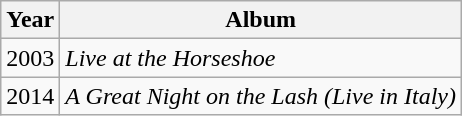<table class="wikitable">
<tr>
<th>Year</th>
<th>Album</th>
</tr>
<tr>
<td>2003</td>
<td><em>Live at the Horseshoe</em></td>
</tr>
<tr>
<td>2014</td>
<td><em>A Great Night on the Lash (Live in Italy)</em></td>
</tr>
</table>
